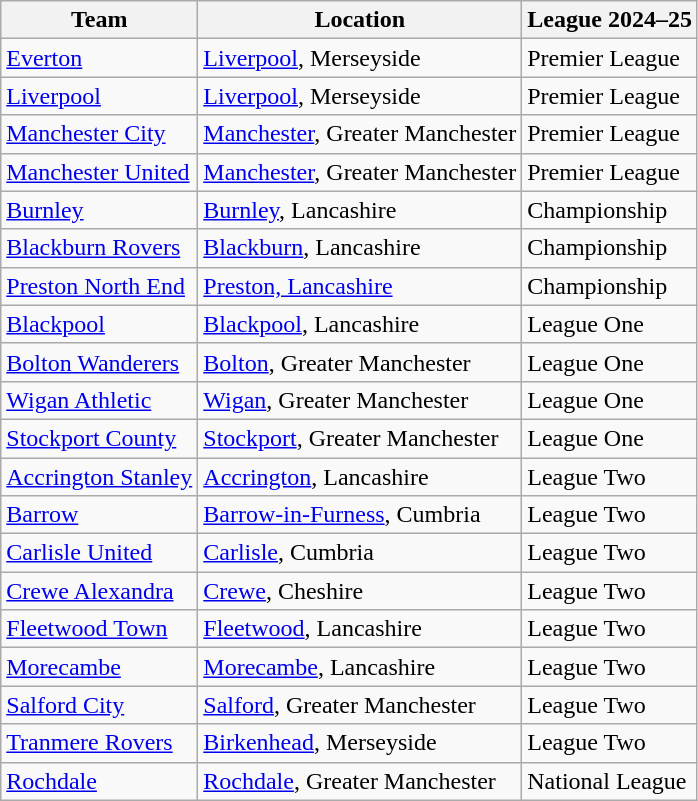<table class="wikitable sortable">
<tr>
<th>Team</th>
<th>Location</th>
<th>League 2024–25</th>
</tr>
<tr>
<td><a href='#'>Everton</a></td>
<td><a href='#'>Liverpool</a>, Merseyside</td>
<td data-sort-value="1">Premier League</td>
</tr>
<tr>
<td><a href='#'>Liverpool</a></td>
<td><a href='#'>Liverpool</a>, Merseyside</td>
<td data-sort-value="1">Premier League</td>
</tr>
<tr>
<td><a href='#'>Manchester City</a></td>
<td><a href='#'>Manchester</a>, Greater Manchester</td>
<td data-sort-value="1">Premier League</td>
</tr>
<tr>
<td><a href='#'>Manchester United</a></td>
<td><a href='#'>Manchester</a>, Greater Manchester</td>
<td data-sort-value="1">Premier League</td>
</tr>
<tr>
<td><a href='#'>Burnley</a></td>
<td><a href='#'>Burnley</a>, Lancashire</td>
<td data-sort-value="1">Championship</td>
</tr>
<tr>
<td><a href='#'>Blackburn Rovers</a></td>
<td><a href='#'>Blackburn</a>, Lancashire</td>
<td data-sort-value="2">Championship</td>
</tr>
<tr>
<td><a href='#'>Preston North End</a></td>
<td><a href='#'>Preston, Lancashire</a></td>
<td data-sort-value="2">Championship</td>
</tr>
<tr>
<td><a href='#'>Blackpool</a></td>
<td><a href='#'>Blackpool</a>, Lancashire</td>
<td data-sort-value="2">League One</td>
</tr>
<tr>
<td><a href='#'>Bolton Wanderers</a></td>
<td><a href='#'>Bolton</a>, Greater Manchester</td>
<td data-sort-value="4">League One</td>
</tr>
<tr>
<td><a href='#'>Wigan Athletic</a></td>
<td><a href='#'>Wigan</a>, Greater Manchester</td>
<td data-sort-value="3">League One</td>
</tr>
<tr>
<td><a href='#'>Stockport County</a></td>
<td><a href='#'>Stockport</a>, Greater Manchester</td>
<td data-sort-value="4">League One</td>
</tr>
<tr>
<td><a href='#'>Accrington Stanley</a></td>
<td><a href='#'>Accrington</a>, Lancashire</td>
<td data-sort-value="3">League Two</td>
</tr>
<tr>
<td><a href='#'>Barrow</a></td>
<td><a href='#'>Barrow-in-Furness</a>, Cumbria</td>
<td data-sort-value="4">League Two</td>
</tr>
<tr>
<td><a href='#'>Carlisle United</a></td>
<td><a href='#'>Carlisle</a>, Cumbria</td>
<td data-sort-value="4">League Two</td>
</tr>
<tr>
<td><a href='#'>Crewe Alexandra</a></td>
<td><a href='#'>Crewe</a>, Cheshire</td>
<td data-sort-value="3">League Two</td>
</tr>
<tr>
<td><a href='#'>Fleetwood Town</a></td>
<td><a href='#'>Fleetwood</a>, Lancashire</td>
<td data-sort-value="3">League Two</td>
</tr>
<tr>
<td><a href='#'>Morecambe</a></td>
<td><a href='#'>Morecambe</a>, Lancashire</td>
<td data-sort-value="4">League Two</td>
</tr>
<tr>
<td><a href='#'>Salford City</a></td>
<td><a href='#'>Salford</a>, Greater Manchester</td>
<td data-sort-value="4">League Two</td>
</tr>
<tr>
<td><a href='#'>Tranmere Rovers</a></td>
<td><a href='#'>Birkenhead</a>, Merseyside</td>
<td data-sort-value="4">League Two</td>
</tr>
<tr>
<td><a href='#'>Rochdale</a></td>
<td><a href='#'>Rochdale</a>, Greater Manchester</td>
<td data-sort-value="3">National League</td>
</tr>
</table>
